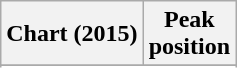<table Class = "wikitable sortable">
<tr>
<th>Chart (2015)</th>
<th>Peak<br>position</th>
</tr>
<tr>
</tr>
<tr>
</tr>
<tr>
</tr>
<tr>
</tr>
</table>
